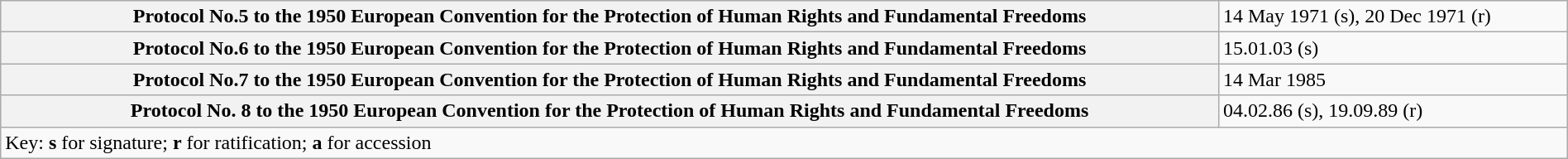<table class="wikitable plainrowheaders mw-collapsible mw-collapsed" style="width:100%">
<tr>
<th scope=row>Protocol No.5 to the 1950 European Convention for the Protection of Human Rights and Fundamental Freedoms</th>
<td>14 May 1971 (s), 20 Dec 1971 (r)</td>
</tr>
<tr>
<th scope=row>Protocol No.6 to the 1950 European Convention for the Protection of Human Rights and Fundamental Freedoms</th>
<td>15.01.03 (s)</td>
</tr>
<tr>
<th scope=row>Protocol No.7 to the 1950 European Convention for the Protection of Human Rights and Fundamental Freedoms</th>
<td>14 Mar 1985</td>
</tr>
<tr>
<th scope=row>Protocol No. 8 to the 1950 European Convention for the Protection of Human Rights and Fundamental Freedoms</th>
<td>04.02.86 (s), 19.09.89 (r)</td>
</tr>
<tr>
<td colspan=2>Key: <strong>s</strong> for signature; <strong>r</strong> for ratification; <strong>a</strong> for accession</td>
</tr>
</table>
